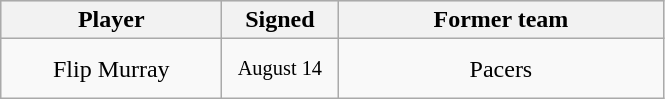<table class="wikitable" style="text-align: center">
<tr bgcolor="#dddddd">
<th style="width:140px">Player</th>
<th style="width:70px">Signed</th>
<th style="width:210px">Former team</th>
</tr>
<tr style="height:40px">
<td>Flip Murray</td>
<td style="font-size: 85%">August 14</td>
<td>Pacers</td>
</tr>
</table>
